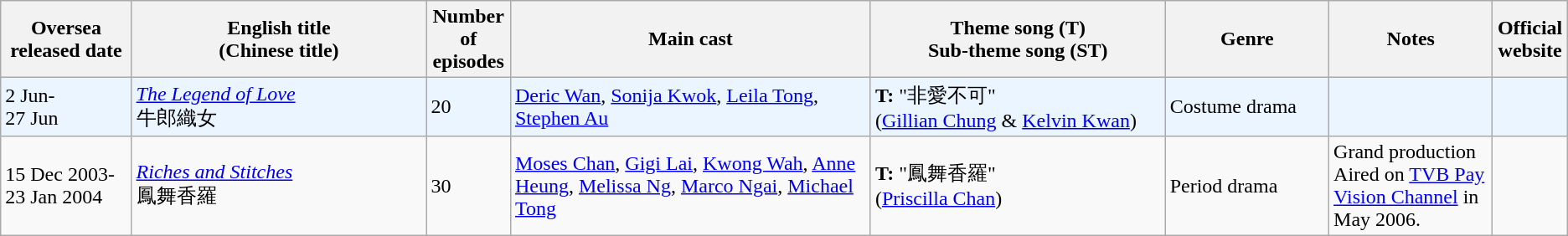<table class="wikitable">
<tr>
<th align=center width=8% bgcolor="silver">Oversea <br> released date</th>
<th align=center width=18% bgcolor="silver">English title <br> (Chinese title)</th>
<th align=center width=5% bgcolor="silver">Number of episodes</th>
<th align=center width=22% bgcolor="silver">Main cast</th>
<th align=center width=18% bgcolor="silver">Theme song (T) <br>Sub-theme song (ST)</th>
<th align=center width=10% bgcolor="silver">Genre</th>
<th align=center width=10% bgcolor="silver">Notes</th>
<th align=center width=1% bgcolor="silver">Official website</th>
</tr>
<tr ---- bgcolor="ebf5ff">
<td>2 Jun- <br>27 Jun</td>
<td><em><a href='#'>The Legend of Love</a></em> <br> 牛郎織女</td>
<td>20</td>
<td><a href='#'>Deric Wan</a>, <a href='#'>Sonija Kwok</a>, <a href='#'>Leila Tong</a>, <a href='#'>Stephen Au</a></td>
<td><strong>T:</strong> "非愛不可" <br> (<a href='#'>Gillian Chung</a> & <a href='#'>Kelvin Kwan</a>)</td>
<td>Costume drama</td>
<td></td>
<td></td>
</tr>
<tr>
<td>15 Dec 2003-<br> 23 Jan 2004</td>
<td><em><a href='#'>Riches and Stitches</a></em> <br> 鳳舞香羅</td>
<td>30</td>
<td><a href='#'>Moses Chan</a>, <a href='#'>Gigi Lai</a>, <a href='#'>Kwong Wah</a>, <a href='#'>Anne Heung</a>, <a href='#'>Melissa Ng</a>, <a href='#'>Marco Ngai</a>, <a href='#'>Michael Tong</a></td>
<td><strong>T:</strong> "鳳舞香羅" <br> (<a href='#'>Priscilla Chan</a>)</td>
<td>Period drama</td>
<td>Grand production <br> Aired on <a href='#'>TVB Pay Vision Channel</a> in May 2006.</td>
<td> </td>
</tr>
</table>
